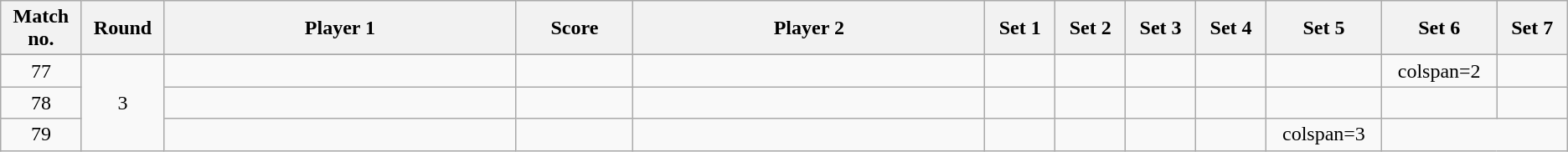<table class="wikitable" style="text-align: center;">
<tr>
<th width="2%">Match no.</th>
<th width="2%">Round</th>
<th width="15%">Player 1</th>
<th width="5%">Score</th>
<th width="15%">Player 2</th>
<th width="3%">Set 1</th>
<th width="3%">Set 2</th>
<th width="3%">Set 3</th>
<th width="3%">Set 4</th>
<th width="3%">Set 5</th>
<th width="3%">Set 6</th>
<th width="3%">Set 7</th>
</tr>
<tr>
</tr>
<tr style=text-align:center;>
<td>77</td>
<td rowspan=3>3</td>
<td></td>
<td></td>
<td></td>
<td></td>
<td></td>
<td></td>
<td></td>
<td></td>
<td>colspan=2</td>
</tr>
<tr style=text-align:center;>
<td>78</td>
<td></td>
<td></td>
<td></td>
<td></td>
<td></td>
<td></td>
<td></td>
<td></td>
<td></td>
<td></td>
</tr>
<tr style=text-align:center;>
<td>79</td>
<td></td>
<td></td>
<td></td>
<td></td>
<td></td>
<td></td>
<td></td>
<td>colspan=3</td>
</tr>
</table>
